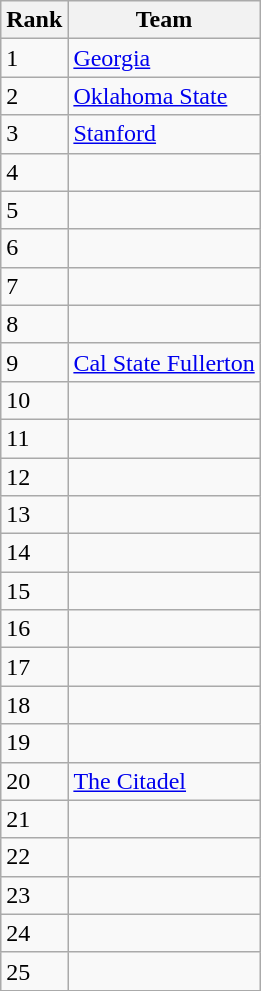<table class=wikitable>
<tr>
<th>Rank</th>
<th>Team</th>
</tr>
<tr>
<td>1</td>
<td><a href='#'>Georgia</a></td>
</tr>
<tr>
<td>2</td>
<td><a href='#'>Oklahoma State</a></td>
</tr>
<tr>
<td>3</td>
<td><a href='#'>Stanford</a></td>
</tr>
<tr>
<td>4</td>
<td></td>
</tr>
<tr>
<td>5</td>
<td></td>
</tr>
<tr>
<td>6</td>
<td></td>
</tr>
<tr>
<td>7</td>
<td></td>
</tr>
<tr>
<td>8</td>
<td></td>
</tr>
<tr>
<td>9</td>
<td><a href='#'>Cal State Fullerton</a></td>
</tr>
<tr>
<td>10</td>
<td></td>
</tr>
<tr>
<td>11</td>
<td></td>
</tr>
<tr>
<td>12</td>
<td></td>
</tr>
<tr>
<td>13</td>
<td></td>
</tr>
<tr>
<td>14</td>
<td></td>
</tr>
<tr>
<td>15</td>
<td></td>
</tr>
<tr>
<td>16</td>
<td></td>
</tr>
<tr>
<td>17</td>
<td></td>
</tr>
<tr>
<td>18</td>
<td></td>
</tr>
<tr>
<td>19</td>
<td></td>
</tr>
<tr>
<td>20</td>
<td><a href='#'>The Citadel</a></td>
</tr>
<tr>
<td>21</td>
<td></td>
</tr>
<tr>
<td>22</td>
<td></td>
</tr>
<tr>
<td>23</td>
<td></td>
</tr>
<tr>
<td>24</td>
<td></td>
</tr>
<tr>
<td>25</td>
<td></td>
</tr>
</table>
